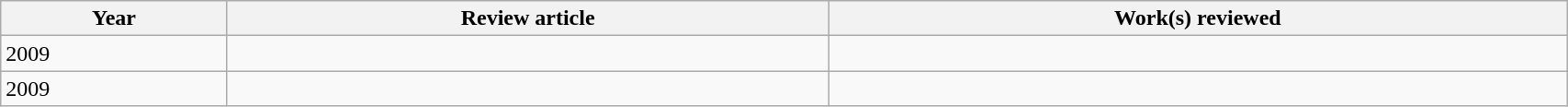<table class='wikitable sortable' width='90%'>
<tr>
<th>Year</th>
<th class='unsortable'>Review article</th>
<th class='unsortable'>Work(s) reviewed</th>
</tr>
<tr>
<td>2009</td>
<td></td>
<td></td>
</tr>
<tr>
<td>2009</td>
<td></td>
<td></td>
</tr>
</table>
